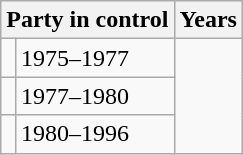<table class="wikitable">
<tr>
<th colspan="2">Party in control</th>
<th>Years</th>
</tr>
<tr>
<td></td>
<td>1975–1977</td>
</tr>
<tr>
<td></td>
<td>1977–1980</td>
</tr>
<tr>
<td></td>
<td>1980–1996</td>
</tr>
</table>
